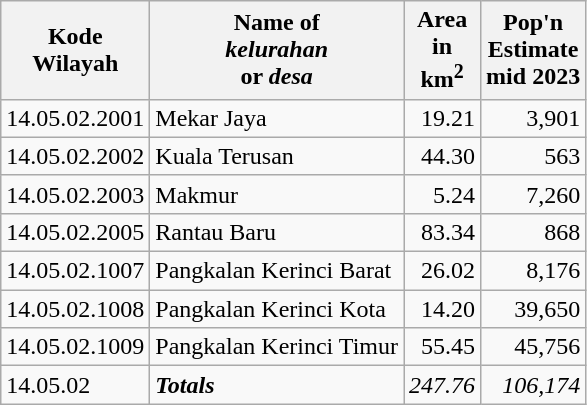<table class="sortable wikitable">
<tr>
<th>Kode<br>Wilayah</th>
<th>Name of <br><em>kelurahan</em> <br>or <em>desa</em></th>
<th>Area <br>in <br>km<sup>2</sup></th>
<th>Pop'n<br>Estimate<br>mid 2023</th>
</tr>
<tr>
<td>14.05.02.2001</td>
<td>Mekar Jaya</td>
<td align="right">19.21</td>
<td align="right">3,901</td>
</tr>
<tr>
<td>14.05.02.2002</td>
<td>Kuala Terusan</td>
<td align="right">44.30</td>
<td align="right">563</td>
</tr>
<tr>
<td>14.05.02.2003</td>
<td>Makmur</td>
<td align="right">5.24</td>
<td align="right">7,260</td>
</tr>
<tr>
<td>14.05.02.2005</td>
<td>Rantau Baru</td>
<td align="right">83.34</td>
<td align="right">868</td>
</tr>
<tr>
<td>14.05.02.1007</td>
<td>Pangkalan Kerinci Barat</td>
<td align="right">26.02</td>
<td align="right">8,176</td>
</tr>
<tr>
<td>14.05.02.1008</td>
<td>Pangkalan Kerinci Kota</td>
<td align="right">14.20</td>
<td align="right">39,650</td>
</tr>
<tr>
<td>14.05.02.1009</td>
<td>Pangkalan Kerinci Timur</td>
<td align="right">55.45</td>
<td align="right">45,756</td>
</tr>
<tr>
<td>14.05.02</td>
<td><strong><em>Totals</em></strong></td>
<td align="right"><em>247.76</em></td>
<td align="right"><em>106,174</em></td>
</tr>
</table>
